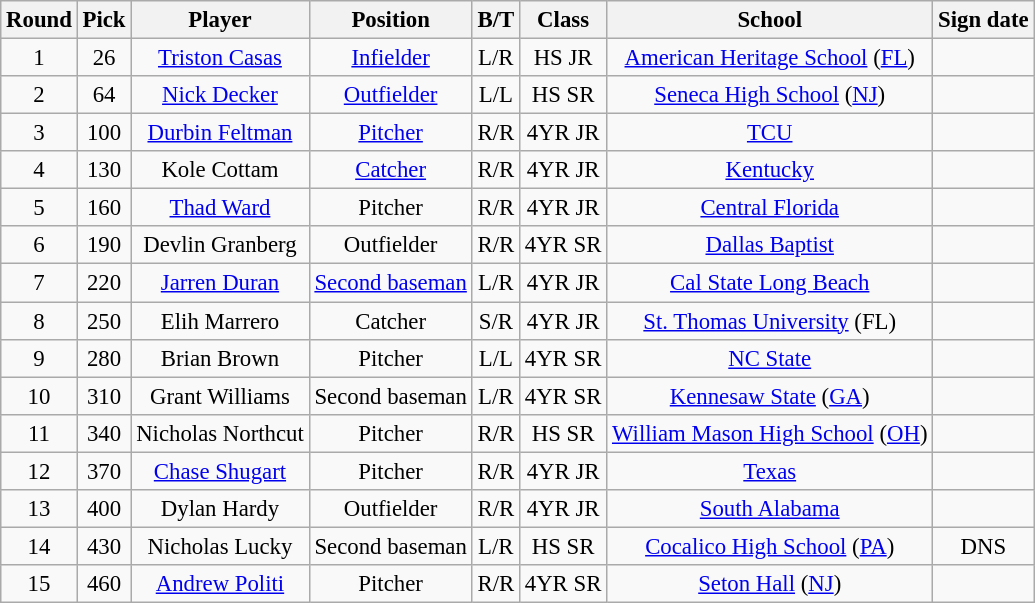<table class="wikitable" style="text-align:center; font-size: 95%;">
<tr>
<th scope="col">Round</th>
<th scope="col">Pick</th>
<th scope="col">Player</th>
<th scope="col">Position</th>
<th scope="col">B/T</th>
<th scope="col">Class</th>
<th scope="col">School</th>
<th scope="col">Sign date</th>
</tr>
<tr>
<td>1</td>
<td>26</td>
<td><a href='#'>Triston Casas</a></td>
<td><a href='#'>Infielder</a></td>
<td>L/R</td>
<td>HS JR</td>
<td><a href='#'>American Heritage School</a> (<a href='#'>FL</a>)</td>
<td></td>
</tr>
<tr>
<td>2</td>
<td>64</td>
<td><a href='#'>Nick Decker</a></td>
<td><a href='#'>Outfielder</a></td>
<td>L/L</td>
<td>HS SR</td>
<td><a href='#'>Seneca High School</a> (<a href='#'>NJ</a>)</td>
<td></td>
</tr>
<tr>
<td>3</td>
<td>100</td>
<td><a href='#'>Durbin Feltman</a></td>
<td><a href='#'>Pitcher</a></td>
<td>R/R</td>
<td>4YR JR</td>
<td><a href='#'>TCU</a></td>
<td></td>
</tr>
<tr>
<td>4</td>
<td>130</td>
<td>Kole Cottam</td>
<td><a href='#'>Catcher</a></td>
<td>R/R</td>
<td>4YR JR</td>
<td><a href='#'>Kentucky</a></td>
<td></td>
</tr>
<tr>
<td>5</td>
<td>160</td>
<td><a href='#'>Thad Ward</a></td>
<td>Pitcher</td>
<td>R/R</td>
<td>4YR JR</td>
<td><a href='#'>Central Florida</a></td>
<td></td>
</tr>
<tr>
<td>6</td>
<td>190</td>
<td>Devlin Granberg</td>
<td>Outfielder</td>
<td>R/R</td>
<td>4YR SR</td>
<td><a href='#'>Dallas Baptist</a></td>
<td></td>
</tr>
<tr>
<td>7</td>
<td>220</td>
<td><a href='#'>Jarren Duran</a></td>
<td><a href='#'>Second baseman</a></td>
<td>L/R</td>
<td>4YR JR</td>
<td><a href='#'>Cal State Long Beach</a></td>
<td></td>
</tr>
<tr>
<td>8</td>
<td>250</td>
<td>Elih Marrero</td>
<td>Catcher</td>
<td>S/R</td>
<td>4YR JR</td>
<td><a href='#'>St. Thomas University</a> (FL)</td>
<td></td>
</tr>
<tr>
<td>9</td>
<td>280</td>
<td>Brian Brown</td>
<td>Pitcher</td>
<td>L/L</td>
<td>4YR SR</td>
<td><a href='#'>NC State</a></td>
<td></td>
</tr>
<tr>
<td>10</td>
<td>310</td>
<td>Grant Williams</td>
<td>Second baseman</td>
<td>L/R</td>
<td>4YR SR</td>
<td><a href='#'>Kennesaw State</a> (<a href='#'>GA</a>)</td>
<td></td>
</tr>
<tr>
<td>11</td>
<td>340</td>
<td>Nicholas Northcut</td>
<td>Pitcher</td>
<td>R/R</td>
<td>HS SR</td>
<td><a href='#'>William Mason High School</a> (<a href='#'>OH</a>)</td>
<td></td>
</tr>
<tr>
<td>12</td>
<td>370</td>
<td><a href='#'>Chase Shugart</a></td>
<td>Pitcher</td>
<td>R/R</td>
<td>4YR JR</td>
<td><a href='#'>Texas</a></td>
<td></td>
</tr>
<tr>
<td>13</td>
<td>400</td>
<td>Dylan Hardy</td>
<td>Outfielder</td>
<td>R/R</td>
<td>4YR JR</td>
<td><a href='#'>South Alabama</a></td>
<td></td>
</tr>
<tr>
<td>14</td>
<td>430</td>
<td>Nicholas Lucky</td>
<td>Second baseman</td>
<td>L/R</td>
<td>HS SR</td>
<td><a href='#'>Cocalico High School</a> (<a href='#'>PA</a>)</td>
<td>DNS </td>
</tr>
<tr>
<td>15</td>
<td>460</td>
<td><a href='#'>Andrew Politi</a></td>
<td>Pitcher</td>
<td>R/R</td>
<td>4YR SR</td>
<td><a href='#'>Seton Hall</a> (<a href='#'>NJ</a>)</td>
<td></td>
</tr>
</table>
